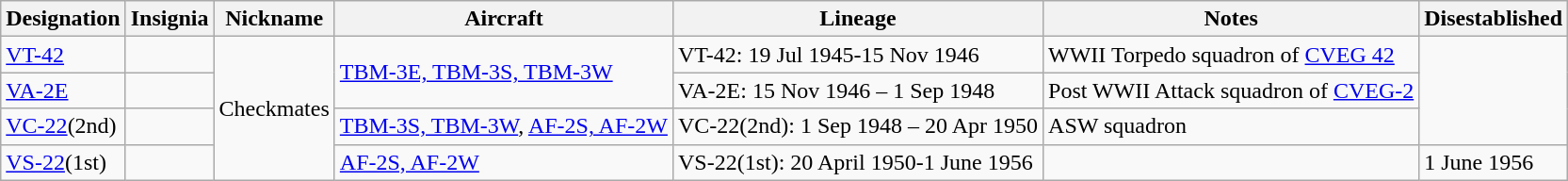<table class="wikitable">
<tr>
<th>Designation</th>
<th>Insignia</th>
<th>Nickname</th>
<th>Aircraft</th>
<th>Lineage</th>
<th>Notes</th>
<th>Disestablished</th>
</tr>
<tr>
<td><a href='#'>VT-42</a></td>
<td></td>
<td Rowspan="4">Checkmates</td>
<td Rowspan="2"><a href='#'>TBM-3E, TBM-3S, TBM-3W</a></td>
<td style="white-space: nowrap;">VT-42: 19 Jul 1945-15 Nov 1946</td>
<td>WWII Torpedo squadron of <a href='#'>CVEG 42</a></td>
</tr>
<tr>
<td><a href='#'>VA-2E</a></td>
<td></td>
<td>VA-2E: 15 Nov 1946 – 1 Sep 1948</td>
<td>Post WWII Attack squadron of <a href='#'>CVEG-2</a></td>
</tr>
<tr>
<td><a href='#'>VC-22</a>(2nd)</td>
<td></td>
<td><a href='#'>TBM-3S, TBM-3W</a>, <a href='#'>AF-2S, AF-2W</a></td>
<td style="white-space: nowrap;">VC-22(2nd): 1 Sep 1948 – 20 Apr 1950</td>
<td>ASW squadron</td>
</tr>
<tr>
<td><a href='#'>VS-22</a>(1st)</td>
<td></td>
<td><a href='#'>AF-2S, AF-2W</a></td>
<td style="white-space: nowrap;">VS-22(1st): 20 April 1950-1 June 1956</td>
<td></td>
<td>1 June 1956</td>
</tr>
</table>
